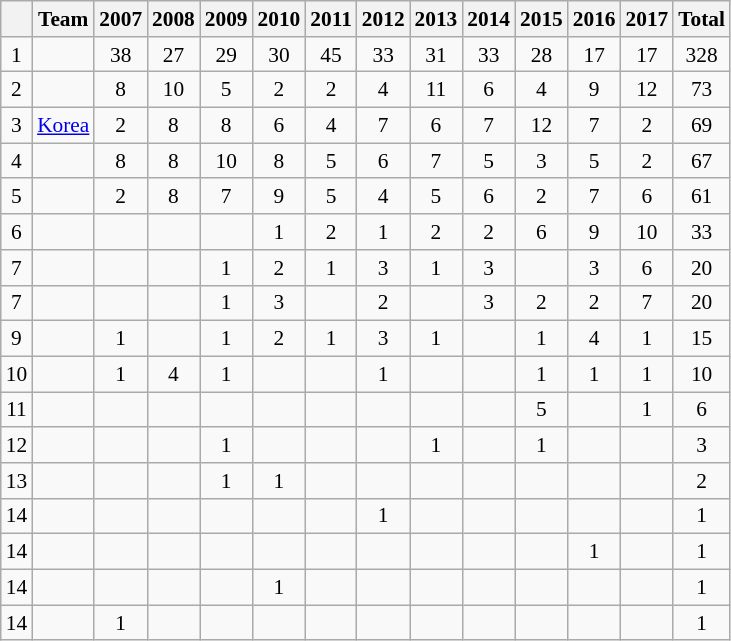<table class="wikitable" style="font-size:89%; text-align:center">
<tr>
<th></th>
<th>Team</th>
<th>2007</th>
<th>2008</th>
<th>2009</th>
<th>2010</th>
<th>2011</th>
<th>2012</th>
<th>2013</th>
<th>2014</th>
<th>2015</th>
<th>2016</th>
<th>2017</th>
<th>Total</th>
</tr>
<tr>
<td>1</td>
<td align="left"></td>
<td>38</td>
<td>27</td>
<td>29</td>
<td>30</td>
<td>45</td>
<td>33</td>
<td>31</td>
<td>33</td>
<td>28</td>
<td>17</td>
<td>17</td>
<td>328</td>
</tr>
<tr>
<td>2</td>
<td align="left"></td>
<td>8</td>
<td>10</td>
<td>5</td>
<td>2</td>
<td>2</td>
<td>4</td>
<td>11</td>
<td>6</td>
<td>4</td>
<td>9</td>
<td>12</td>
<td>73</td>
</tr>
<tr>
<td>3</td>
<td align="left"> <a href='#'>Korea</a></td>
<td>2</td>
<td>8</td>
<td>8</td>
<td>6</td>
<td>4</td>
<td>7</td>
<td>6</td>
<td>7</td>
<td>12</td>
<td>7</td>
<td>2</td>
<td>69</td>
</tr>
<tr>
<td>4</td>
<td align="left"></td>
<td>8</td>
<td>8</td>
<td>10</td>
<td>8</td>
<td>5</td>
<td>6</td>
<td>7</td>
<td>5</td>
<td>3</td>
<td>5</td>
<td>2</td>
<td>67</td>
</tr>
<tr>
<td>5</td>
<td align="left"></td>
<td>2</td>
<td>8</td>
<td>7</td>
<td>9</td>
<td>5</td>
<td>4</td>
<td>5</td>
<td>6</td>
<td>2</td>
<td>7</td>
<td>6</td>
<td>61</td>
</tr>
<tr>
<td>6</td>
<td align="left"></td>
<td></td>
<td></td>
<td></td>
<td>1</td>
<td>2</td>
<td>1</td>
<td>2</td>
<td>2</td>
<td>6</td>
<td>9</td>
<td>10</td>
<td>33</td>
</tr>
<tr>
<td>7</td>
<td></td>
<td></td>
<td></td>
<td>1</td>
<td>2</td>
<td>1</td>
<td>3</td>
<td>1</td>
<td>3</td>
<td></td>
<td>3</td>
<td>6</td>
<td>20</td>
</tr>
<tr>
<td>7</td>
<td align="left"></td>
<td></td>
<td></td>
<td>1</td>
<td>3</td>
<td></td>
<td>2</td>
<td></td>
<td>3</td>
<td>2</td>
<td>2</td>
<td>7</td>
<td>20</td>
</tr>
<tr>
<td>9</td>
<td align="left"></td>
<td>1</td>
<td></td>
<td>1</td>
<td>2</td>
<td>1</td>
<td>3</td>
<td>1</td>
<td></td>
<td>1</td>
<td>4</td>
<td>1</td>
<td>15</td>
</tr>
<tr>
<td>10</td>
<td align="left"></td>
<td>1</td>
<td>4</td>
<td>1</td>
<td></td>
<td></td>
<td>1</td>
<td></td>
<td></td>
<td>1</td>
<td>1</td>
<td>1</td>
<td>10</td>
</tr>
<tr>
<td>11</td>
<td align="left"></td>
<td></td>
<td></td>
<td></td>
<td></td>
<td></td>
<td></td>
<td></td>
<td></td>
<td>5</td>
<td></td>
<td>1</td>
<td>6</td>
</tr>
<tr>
<td>12</td>
<td align="left"></td>
<td></td>
<td></td>
<td>1</td>
<td></td>
<td></td>
<td></td>
<td>1</td>
<td></td>
<td>1</td>
<td></td>
<td></td>
<td>3</td>
</tr>
<tr>
<td>13</td>
<td align="left"></td>
<td></td>
<td></td>
<td>1</td>
<td>1</td>
<td></td>
<td></td>
<td></td>
<td></td>
<td></td>
<td></td>
<td></td>
<td>2</td>
</tr>
<tr>
<td>14</td>
<td align="left"></td>
<td></td>
<td></td>
<td></td>
<td></td>
<td></td>
<td>1</td>
<td></td>
<td></td>
<td></td>
<td></td>
<td></td>
<td>1</td>
</tr>
<tr>
<td>14</td>
<td align="left"></td>
<td></td>
<td></td>
<td></td>
<td></td>
<td></td>
<td></td>
<td></td>
<td></td>
<td></td>
<td>1</td>
<td></td>
<td>1</td>
</tr>
<tr>
<td>14</td>
<td align="left"></td>
<td></td>
<td></td>
<td></td>
<td>1</td>
<td></td>
<td></td>
<td></td>
<td></td>
<td></td>
<td></td>
<td></td>
<td>1</td>
</tr>
<tr>
<td>14</td>
<td align="left"></td>
<td>1</td>
<td></td>
<td></td>
<td></td>
<td></td>
<td></td>
<td></td>
<td></td>
<td></td>
<td></td>
<td></td>
<td>1</td>
</tr>
</table>
